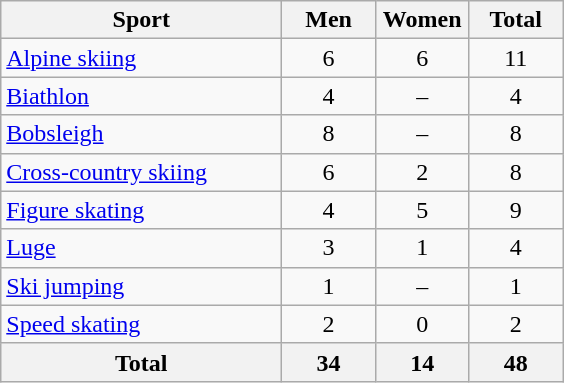<table class="wikitable sortable" style="text-align:center;">
<tr>
<th width=180>Sport</th>
<th width=55>Men</th>
<th width=55>Women</th>
<th width=55>Total</th>
</tr>
<tr>
<td align=left><a href='#'>Alpine skiing</a></td>
<td>6</td>
<td>6</td>
<td>11</td>
</tr>
<tr>
<td align=left><a href='#'>Biathlon</a></td>
<td>4</td>
<td>–</td>
<td>4</td>
</tr>
<tr>
<td align=left><a href='#'>Bobsleigh</a></td>
<td>8</td>
<td>–</td>
<td>8</td>
</tr>
<tr>
<td align=left><a href='#'>Cross-country skiing</a></td>
<td>6</td>
<td>2</td>
<td>8</td>
</tr>
<tr>
<td align=left><a href='#'>Figure skating</a></td>
<td>4</td>
<td>5</td>
<td>9</td>
</tr>
<tr>
<td align=left><a href='#'>Luge</a></td>
<td>3</td>
<td>1</td>
<td>4</td>
</tr>
<tr>
<td align=left><a href='#'>Ski jumping</a></td>
<td>1</td>
<td>–</td>
<td>1</td>
</tr>
<tr>
<td align=left><a href='#'>Speed skating</a></td>
<td>2</td>
<td>0</td>
<td>2</td>
</tr>
<tr>
<th>Total</th>
<th>34</th>
<th>14</th>
<th>48</th>
</tr>
</table>
